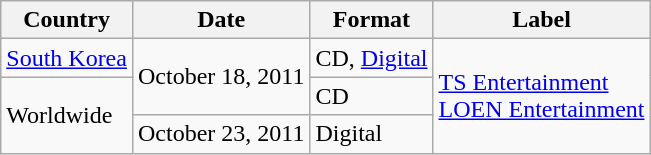<table class="wikitable">
<tr>
<th>Country</th>
<th>Date</th>
<th>Format</th>
<th>Label</th>
</tr>
<tr>
<td rowspan="1"><a href='#'>South Korea</a></td>
<td rowspan="2">October 18, 2011</td>
<td rowspan="1">CD, <a href='#'>Digital</a></td>
<td rowspan="3"><a href='#'>TS Entertainment</a><br><a href='#'>LOEN Entertainment</a></td>
</tr>
<tr>
<td rowspan="2">Worldwide</td>
<td>CD</td>
</tr>
<tr>
<td rowspan="1">October 23, 2011</td>
<td>Digital</td>
</tr>
</table>
